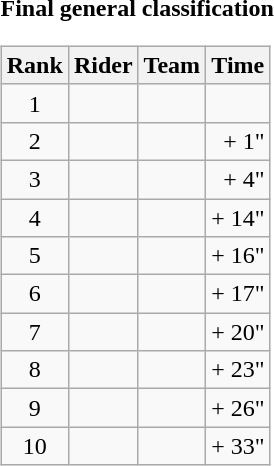<table>
<tr>
<td><strong>Final general classification</strong> <br><table class="wikitable">
<tr>
<th scope="col">Rank</th>
<th scope="col">Rider</th>
<th scope="col">Team</th>
<th scope="col">Time</th>
</tr>
<tr>
<td style="text-align:center;">1</td>
<td></td>
<td></td>
<td style="text-align:right;"></td>
</tr>
<tr>
<td style="text-align:center;">2</td>
<td></td>
<td></td>
<td style="text-align:right;">+ 1"</td>
</tr>
<tr>
<td style="text-align:center;">3</td>
<td></td>
<td></td>
<td style="text-align:right;">+ 4"</td>
</tr>
<tr>
<td style="text-align:center;">4</td>
<td></td>
<td></td>
<td style="text-align:right;">+ 14"</td>
</tr>
<tr>
<td style="text-align:center;">5</td>
<td></td>
<td></td>
<td style="text-align:right;">+ 16"</td>
</tr>
<tr>
<td style="text-align:center;">6</td>
<td></td>
<td></td>
<td style="text-align:right;">+ 17"</td>
</tr>
<tr>
<td style="text-align:center;">7</td>
<td></td>
<td></td>
<td style="text-align:right;">+ 20"</td>
</tr>
<tr>
<td style="text-align:center;">8</td>
<td></td>
<td></td>
<td style="text-align:right;">+ 23"</td>
</tr>
<tr>
<td style="text-align:center;">9</td>
<td></td>
<td></td>
<td style="text-align:right;">+ 26"</td>
</tr>
<tr>
<td style="text-align:center;">10</td>
<td></td>
<td></td>
<td style="text-align:right;">+ 33"</td>
</tr>
</table>
</td>
</tr>
</table>
